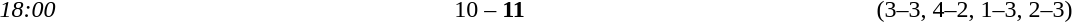<table style="text-align:center">
<tr>
<th width=100></th>
<th width=200></th>
<th width=100></th>
<th width=200></th>
</tr>
<tr>
<td><em>18:00</em></td>
<td align=right></td>
<td>10 – <strong>11</strong></td>
<td align=left><strong></strong></td>
<td>(3–3, 4–2, 1–3, 2–3)</td>
</tr>
</table>
